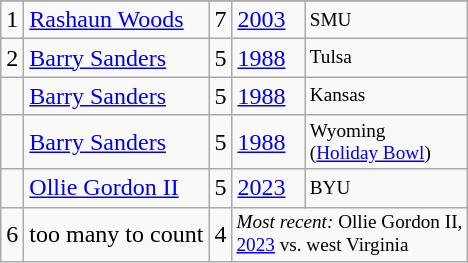<table class="wikitable">
<tr>
</tr>
<tr>
<td>1</td>
<td><a href='#'>Rashaun Woods</a></td>
<td>7</td>
<td><a href='#'>2003</a></td>
<td style="font-size:80%;">SMU</td>
</tr>
<tr>
<td>2</td>
<td><a href='#'>Barry Sanders</a></td>
<td>5</td>
<td><a href='#'>1988</a></td>
<td style="font-size:80%;">Tulsa</td>
</tr>
<tr>
<td></td>
<td><a href='#'>Barry Sanders</a></td>
<td>5</td>
<td><a href='#'>1988</a></td>
<td style="font-size:80%;">Kansas</td>
</tr>
<tr>
<td></td>
<td><a href='#'>Barry Sanders</a></td>
<td>5</td>
<td><a href='#'>1988</a></td>
<td style="font-size:80%;">Wyoming<br>(<a href='#'>Holiday Bowl</a>)</td>
</tr>
<tr>
<td></td>
<td><a href='#'>Ollie Gordon II</a></td>
<td>5</td>
<td><a href='#'>2023</a></td>
<td style="font-size:80%;">BYU</td>
</tr>
<tr>
<td>6</td>
<td>too many to count</td>
<td>4</td>
<td colspan=2 style="font-size:80%;"><em>Most recent:</em> Ollie Gordon II,<br><a href='#'>2023</a> vs. west Virginia</td>
</tr>
</table>
